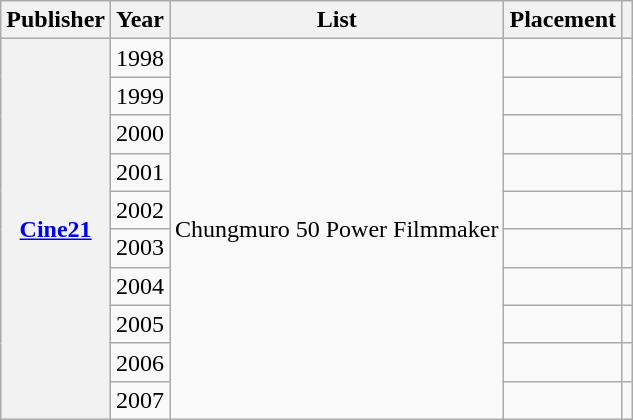<table class="wikitable plainrowheaders sortable">
<tr>
<th scope="col">Publisher</th>
<th scope="col">Year</th>
<th scope="col">List</th>
<th scope="col">Placement</th>
<th class="unsortable" scope="col"></th>
</tr>
<tr>
<th rowspan="10" scope="row"><a href='#'>Cine21</a></th>
<td>1998</td>
<td rowspan="10">Chungmuro 50 Power Filmmaker</td>
<td></td>
<td rowspan="3"></td>
</tr>
<tr>
<td>1999</td>
<td></td>
</tr>
<tr>
<td>2000</td>
<td></td>
</tr>
<tr>
<td>2001</td>
<td></td>
<td></td>
</tr>
<tr>
<td>2002</td>
<td></td>
<td></td>
</tr>
<tr>
<td>2003</td>
<td></td>
<td></td>
</tr>
<tr>
<td>2004</td>
<td></td>
<td></td>
</tr>
<tr>
<td>2005</td>
<td></td>
<td></td>
</tr>
<tr>
<td>2006</td>
<td></td>
<td></td>
</tr>
<tr>
<td>2007</td>
<td></td>
<td></td>
</tr>
</table>
